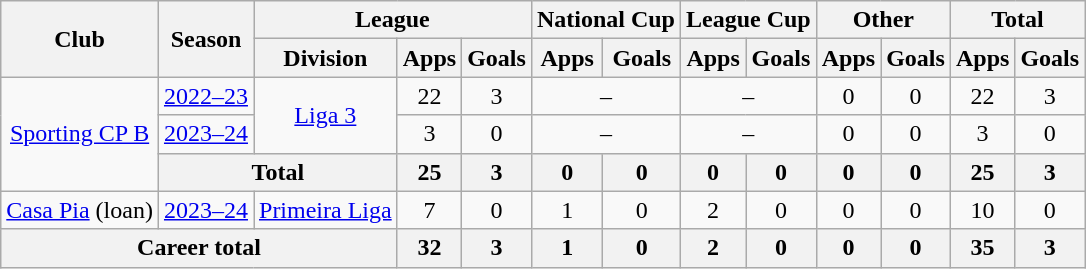<table class=wikitable style=text-align:center>
<tr>
<th rowspan=2>Club</th>
<th rowspan=2>Season</th>
<th colspan=3>League</th>
<th colspan=2>National Cup</th>
<th colspan=2>League Cup</th>
<th colspan=2>Other</th>
<th colspan=2>Total</th>
</tr>
<tr>
<th>Division</th>
<th>Apps</th>
<th>Goals</th>
<th>Apps</th>
<th>Goals</th>
<th>Apps</th>
<th>Goals</th>
<th>Apps</th>
<th>Goals</th>
<th>Apps</th>
<th>Goals</th>
</tr>
<tr>
<td rowspan="3"><a href='#'>Sporting CP B</a></td>
<td><a href='#'>2022–23</a></td>
<td rowspan="2"><a href='#'>Liga 3</a></td>
<td>22</td>
<td>3</td>
<td colspan="2">–</td>
<td colspan="2">–</td>
<td>0</td>
<td>0</td>
<td>22</td>
<td>3</td>
</tr>
<tr>
<td><a href='#'>2023–24</a></td>
<td>3</td>
<td>0</td>
<td colspan="2">–</td>
<td colspan="2">–</td>
<td>0</td>
<td>0</td>
<td>3</td>
<td>0</td>
</tr>
<tr>
<th colspan="2"><strong>Total</strong></th>
<th>25</th>
<th>3</th>
<th>0</th>
<th>0</th>
<th>0</th>
<th>0</th>
<th>0</th>
<th>0</th>
<th>25</th>
<th>3</th>
</tr>
<tr>
<td><a href='#'>Casa Pia</a> (loan)</td>
<td><a href='#'>2023–24</a></td>
<td><a href='#'>Primeira Liga</a></td>
<td>7</td>
<td>0</td>
<td>1</td>
<td>0</td>
<td>2</td>
<td>0</td>
<td>0</td>
<td>0</td>
<td>10</td>
<td>0</td>
</tr>
<tr>
<th colspan="3"><strong>Career total</strong></th>
<th>32</th>
<th>3</th>
<th>1</th>
<th>0</th>
<th>2</th>
<th>0</th>
<th>0</th>
<th>0</th>
<th>35</th>
<th>3</th>
</tr>
</table>
